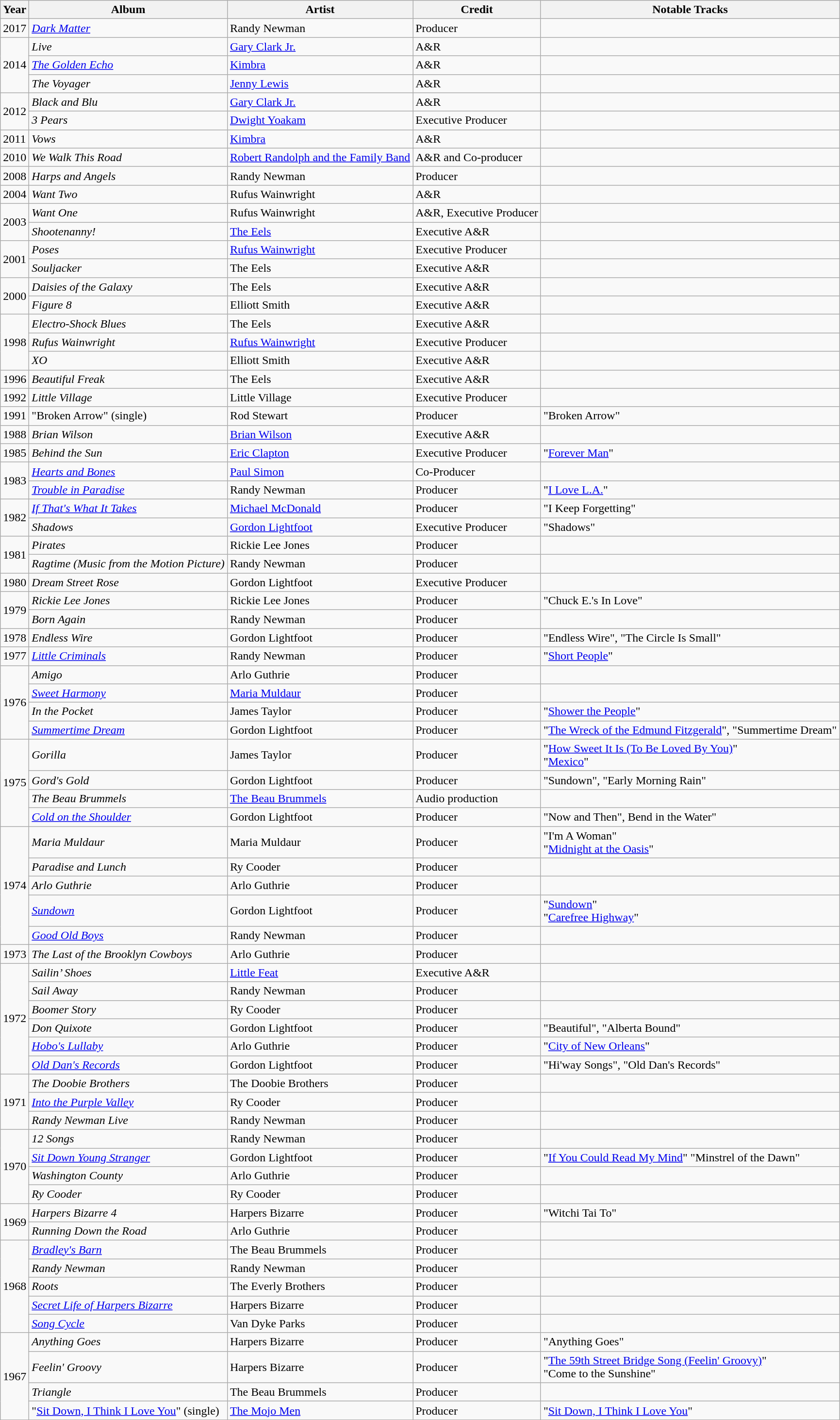<table class="wikitable sortable">
<tr>
<th>Year</th>
<th>Album</th>
<th>Artist</th>
<th>Credit</th>
<th>Notable Tracks</th>
</tr>
<tr>
<td>2017</td>
<td><em><a href='#'>Dark Matter</a></em></td>
<td>Randy Newman</td>
<td>Producer</td>
<td></td>
</tr>
<tr>
<td rowspan="3">2014</td>
<td><em>Live</em></td>
<td><a href='#'>Gary Clark Jr.</a></td>
<td>A&R</td>
<td></td>
</tr>
<tr>
<td><em><a href='#'>The Golden Echo</a></em></td>
<td><a href='#'>Kimbra</a></td>
<td>A&R</td>
<td></td>
</tr>
<tr>
<td><em>The Voyager</em></td>
<td><a href='#'>Jenny Lewis</a></td>
<td>A&R</td>
<td></td>
</tr>
<tr>
<td rowspan="2">2012</td>
<td><em>Black and Blu</em></td>
<td><a href='#'>Gary Clark Jr.</a></td>
<td>A&R</td>
<td></td>
</tr>
<tr>
<td><em>3 Pears</em></td>
<td><a href='#'>Dwight Yoakam</a></td>
<td>Executive Producer</td>
<td></td>
</tr>
<tr>
<td>2011</td>
<td><em>Vows</em></td>
<td><a href='#'>Kimbra</a></td>
<td>A&R</td>
<td></td>
</tr>
<tr>
<td>2010</td>
<td><em>We Walk This Road</em></td>
<td><a href='#'>Robert Randolph and the Family Band</a></td>
<td>A&R and Co-producer</td>
<td></td>
</tr>
<tr>
<td>2008</td>
<td><em>Harps and Angels</em></td>
<td>Randy Newman</td>
<td>Producer</td>
<td></td>
</tr>
<tr>
<td>2004</td>
<td><em>Want Two</em></td>
<td>Rufus Wainwright</td>
<td>A&R</td>
<td></td>
</tr>
<tr>
<td rowspan="2">2003</td>
<td><em>Want One</em></td>
<td>Rufus Wainwright</td>
<td>A&R, Executive Producer</td>
<td></td>
</tr>
<tr>
<td><em>Shootenanny!</em></td>
<td><a href='#'>The Eels</a></td>
<td>Executive A&R</td>
<td></td>
</tr>
<tr>
<td rowspan="2">2001</td>
<td><em>Poses</em></td>
<td><a href='#'>Rufus Wainwright</a></td>
<td>Executive Producer</td>
<td></td>
</tr>
<tr>
<td><em>Souljacker </em></td>
<td>The Eels</td>
<td>Executive A&R</td>
<td></td>
</tr>
<tr>
<td rowspan="2">2000</td>
<td><em>Daisies of the Galaxy</em></td>
<td>The Eels</td>
<td>Executive A&R</td>
<td></td>
</tr>
<tr>
<td><em>Figure 8</em></td>
<td>Elliott Smith</td>
<td>Executive A&R</td>
<td></td>
</tr>
<tr>
<td rowspan="3">1998</td>
<td><em>Electro-Shock Blues</em></td>
<td>The Eels</td>
<td>Executive A&R</td>
<td></td>
</tr>
<tr>
<td><em>Rufus Wainwright</em></td>
<td><a href='#'>Rufus Wainwright</a></td>
<td>Executive Producer</td>
<td></td>
</tr>
<tr>
<td><em>XO </em></td>
<td>Elliott Smith</td>
<td>Executive A&R</td>
<td></td>
</tr>
<tr>
<td>1996</td>
<td><em>Beautiful Freak</em></td>
<td>The Eels</td>
<td>Executive A&R</td>
<td></td>
</tr>
<tr>
<td>1992</td>
<td><em>Little Village</em></td>
<td>Little Village</td>
<td>Executive Producer</td>
<td></td>
</tr>
<tr>
<td>1991</td>
<td>"Broken Arrow" (single)</td>
<td>Rod Stewart</td>
<td>Producer</td>
<td>"Broken Arrow"</td>
</tr>
<tr>
<td>1988</td>
<td><em>Brian Wilson</em></td>
<td><a href='#'>Brian Wilson</a></td>
<td>Executive A&R</td>
<td></td>
</tr>
<tr>
<td>1985</td>
<td><em>Behind the Sun</em></td>
<td><a href='#'>Eric Clapton</a></td>
<td>Executive Producer</td>
<td>"<a href='#'>Forever Man</a>"</td>
</tr>
<tr>
<td rowspan="2">1983</td>
<td><em><a href='#'>Hearts and Bones</a></em></td>
<td><a href='#'>Paul Simon</a></td>
<td>Co-Producer</td>
<td></td>
</tr>
<tr>
<td><em><a href='#'>Trouble in Paradise</a></em></td>
<td>Randy Newman</td>
<td>Producer</td>
<td>"<a href='#'>I Love L.A.</a>"</td>
</tr>
<tr>
<td rowspan="2">1982</td>
<td><em><a href='#'>If That's What It Takes</a></em></td>
<td><a href='#'>Michael McDonald</a></td>
<td>Producer</td>
<td>"I Keep Forgetting"</td>
</tr>
<tr>
<td><em>Shadows</em></td>
<td><a href='#'>Gordon Lightfoot</a></td>
<td>Executive Producer</td>
<td>"Shadows"</td>
</tr>
<tr>
<td rowspan="2">1981</td>
<td><em>Pirates</em></td>
<td>Rickie Lee Jones</td>
<td>Producer</td>
<td></td>
</tr>
<tr>
<td><em>Ragtime (Music from the Motion Picture)</em></td>
<td>Randy Newman</td>
<td>Producer</td>
<td></td>
</tr>
<tr>
<td>1980</td>
<td><em>Dream Street Rose</em></td>
<td>Gordon Lightfoot</td>
<td>Executive Producer</td>
<td></td>
</tr>
<tr>
<td rowspan="2">1979</td>
<td><em>Rickie Lee Jones</em></td>
<td>Rickie Lee Jones</td>
<td>Producer</td>
<td>"Chuck E.'s In Love"</td>
</tr>
<tr>
<td><em>Born Again </em></td>
<td>Randy Newman</td>
<td>Producer</td>
<td></td>
</tr>
<tr>
<td>1978</td>
<td><em> Endless Wire</em></td>
<td>Gordon Lightfoot</td>
<td>Producer</td>
<td>"Endless Wire", "The Circle Is Small"</td>
</tr>
<tr>
<td>1977</td>
<td><em><a href='#'>Little Criminals</a></em></td>
<td>Randy Newman</td>
<td>Producer</td>
<td>"<a href='#'>Short People</a>"</td>
</tr>
<tr>
<td rowspan="4">1976</td>
<td><em>Amigo</em></td>
<td>Arlo Guthrie</td>
<td>Producer</td>
<td></td>
</tr>
<tr>
<td><em><a href='#'>Sweet Harmony</a></em></td>
<td><a href='#'>Maria Muldaur</a></td>
<td>Producer</td>
<td></td>
</tr>
<tr>
<td><em>In the Pocket</em></td>
<td>James Taylor</td>
<td>Producer</td>
<td>"<a href='#'>Shower the People</a>"</td>
</tr>
<tr>
<td><em><a href='#'>Summertime Dream</a></em></td>
<td>Gordon Lightfoot</td>
<td>Producer</td>
<td>"<a href='#'>The Wreck of the Edmund Fitzgerald</a>", "Summertime Dream"</td>
</tr>
<tr>
<td rowspan="4">1975</td>
<td><em>Gorilla</em></td>
<td>James Taylor</td>
<td>Producer</td>
<td>"<a href='#'>How Sweet It Is (To Be Loved By You)</a>" <br> "<a href='#'>Mexico</a>"</td>
</tr>
<tr>
<td><em>Gord's Gold</em></td>
<td>Gordon Lightfoot</td>
<td>Producer</td>
<td>"Sundown", "Early Morning Rain"</td>
</tr>
<tr>
<td><em>The Beau Brummels</em></td>
<td><a href='#'>The Beau Brummels</a></td>
<td>Audio production</td>
<td></td>
</tr>
<tr>
<td><em><a href='#'>Cold on the Shoulder</a></em></td>
<td>Gordon Lightfoot</td>
<td>Producer</td>
<td>"Now and Then", Bend in the Water"</td>
</tr>
<tr>
<td rowspan="5">1974</td>
<td><em>Maria Muldaur</em></td>
<td>Maria Muldaur</td>
<td>Producer</td>
<td>"I'm A Woman" <br>"<a href='#'>Midnight at the Oasis</a>"</td>
</tr>
<tr>
<td><em>Paradise and Lunch</em></td>
<td>Ry Cooder</td>
<td>Producer</td>
<td></td>
</tr>
<tr>
<td><em>Arlo Guthrie</em></td>
<td>Arlo Guthrie</td>
<td>Producer</td>
<td></td>
</tr>
<tr>
<td><em><a href='#'>Sundown</a></em></td>
<td>Gordon Lightfoot</td>
<td>Producer</td>
<td>"<a href='#'>Sundown</a>"<br> "<a href='#'>Carefree Highway</a>"</td>
</tr>
<tr>
<td><em><a href='#'>Good Old Boys</a></em></td>
<td>Randy Newman</td>
<td>Producer</td>
<td></td>
</tr>
<tr>
<td>1973</td>
<td><em>The Last of the Brooklyn Cowboys</em></td>
<td>Arlo Guthrie</td>
<td>Producer</td>
<td></td>
</tr>
<tr>
<td rowspan="6">1972</td>
<td><em>Sailin’ Shoes</em></td>
<td><a href='#'>Little Feat</a></td>
<td>Executive A&R</td>
<td></td>
</tr>
<tr>
<td><em>Sail Away</em></td>
<td>Randy Newman</td>
<td>Producer</td>
<td></td>
</tr>
<tr>
<td><em>Boomer Story</em></td>
<td>Ry Cooder</td>
<td>Producer</td>
<td></td>
</tr>
<tr>
<td><em>Don Quixote</em></td>
<td>Gordon Lightfoot</td>
<td>Producer</td>
<td>"Beautiful", "Alberta Bound"</td>
</tr>
<tr>
<td><em><a href='#'>Hobo's Lullaby</a></em></td>
<td>Arlo Guthrie</td>
<td>Producer</td>
<td>"<a href='#'>City of New Orleans</a>"</td>
</tr>
<tr>
<td><em><a href='#'>Old Dan's Records</a></em></td>
<td>Gordon Lightfoot</td>
<td>Producer</td>
<td>"Hi'way Songs", "Old Dan's Records"</td>
</tr>
<tr>
<td rowspan="3">1971</td>
<td><em>The Doobie Brothers</em></td>
<td>The Doobie Brothers</td>
<td>Producer</td>
<td></td>
</tr>
<tr>
<td><em><a href='#'>Into the Purple Valley</a></em></td>
<td>Ry Cooder</td>
<td>Producer</td>
<td></td>
</tr>
<tr>
<td><em>Randy Newman Live</em></td>
<td>Randy Newman</td>
<td>Producer</td>
<td></td>
</tr>
<tr>
<td rowspan="4">1970</td>
<td><em>12 Songs</em></td>
<td>Randy Newman</td>
<td>Producer</td>
<td></td>
</tr>
<tr>
<td><em><a href='#'>Sit Down Young Stranger</a></em></td>
<td>Gordon Lightfoot</td>
<td>Producer</td>
<td>"<a href='#'>If You Could Read My Mind</a>" "Minstrel of the Dawn"</td>
</tr>
<tr>
<td><em>Washington County</em></td>
<td>Arlo Guthrie</td>
<td>Producer</td>
<td></td>
</tr>
<tr>
<td><em>Ry Cooder</em></td>
<td>Ry Cooder</td>
<td>Producer</td>
<td></td>
</tr>
<tr>
<td rowspan="2">1969</td>
<td><em>Harpers Bizarre 4</em></td>
<td>Harpers Bizarre</td>
<td>Producer</td>
<td>"Witchi Tai To"</td>
</tr>
<tr>
<td><em>Running Down the Road</em></td>
<td>Arlo Guthrie</td>
<td>Producer</td>
<td></td>
</tr>
<tr>
<td rowspan="5">1968</td>
<td><em><a href='#'>Bradley's Barn</a></em></td>
<td>The Beau Brummels</td>
<td>Producer</td>
<td></td>
</tr>
<tr>
<td><em>Randy Newman</em></td>
<td>Randy Newman</td>
<td>Producer</td>
<td></td>
</tr>
<tr>
<td><em>Roots</em></td>
<td>The Everly Brothers</td>
<td>Producer</td>
<td></td>
</tr>
<tr>
<td><em><a href='#'>Secret Life of Harpers Bizarre</a></em></td>
<td>Harpers Bizarre</td>
<td>Producer</td>
<td></td>
</tr>
<tr>
<td><em><a href='#'>Song Cycle</a></em></td>
<td>Van Dyke Parks</td>
<td>Producer</td>
<td></td>
</tr>
<tr>
<td rowspan="4">1967</td>
<td><em>Anything Goes</em></td>
<td>Harpers Bizarre</td>
<td>Producer</td>
<td>"Anything Goes"</td>
</tr>
<tr>
<td><em>Feelin' Groovy</em></td>
<td>Harpers Bizarre</td>
<td>Producer</td>
<td>"<a href='#'>The 59th Street Bridge Song (Feelin' Groovy)</a>" <br>"Come to the Sunshine"</td>
</tr>
<tr>
<td><em>Triangle</em></td>
<td>The Beau Brummels</td>
<td>Producer</td>
<td></td>
</tr>
<tr>
<td>"<a href='#'>Sit Down, I Think I Love You</a>" (single)</td>
<td><a href='#'>The Mojo Men</a></td>
<td>Producer</td>
<td>"<a href='#'>Sit Down, I Think I Love You</a>"</td>
</tr>
<tr>
</tr>
</table>
